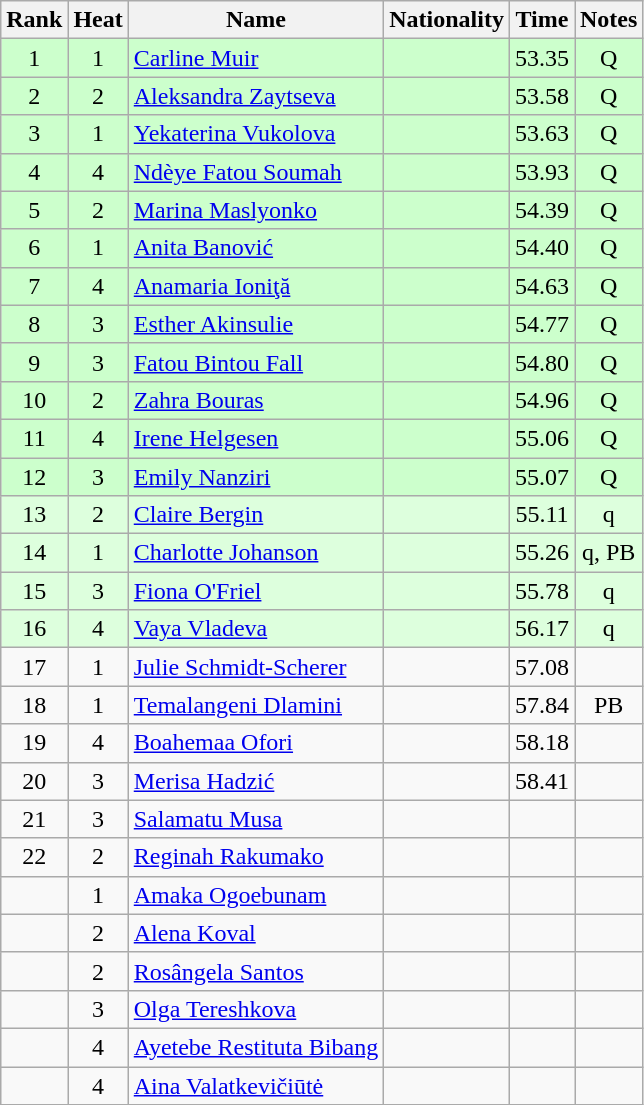<table class="wikitable sortable" style="text-align:center">
<tr>
<th>Rank</th>
<th>Heat</th>
<th>Name</th>
<th>Nationality</th>
<th>Time</th>
<th>Notes</th>
</tr>
<tr bgcolor=ccffcc>
<td>1</td>
<td>1</td>
<td align=left><a href='#'>Carline Muir</a></td>
<td align=left></td>
<td>53.35</td>
<td>Q</td>
</tr>
<tr bgcolor=ccffcc>
<td>2</td>
<td>2</td>
<td align=left><a href='#'>Aleksandra Zaytseva</a></td>
<td align=left></td>
<td>53.58</td>
<td>Q</td>
</tr>
<tr bgcolor=ccffcc>
<td>3</td>
<td>1</td>
<td align=left><a href='#'>Yekaterina Vukolova</a></td>
<td align=left></td>
<td>53.63</td>
<td>Q</td>
</tr>
<tr bgcolor=ccffcc>
<td>4</td>
<td>4</td>
<td align=left><a href='#'>Ndèye Fatou Soumah</a></td>
<td align=left></td>
<td>53.93</td>
<td>Q</td>
</tr>
<tr bgcolor=ccffcc>
<td>5</td>
<td>2</td>
<td align=left><a href='#'>Marina Maslyonko</a></td>
<td align=left></td>
<td>54.39</td>
<td>Q</td>
</tr>
<tr bgcolor=ccffcc>
<td>6</td>
<td>1</td>
<td align=left><a href='#'>Anita Banović</a></td>
<td align=left></td>
<td>54.40</td>
<td>Q</td>
</tr>
<tr bgcolor=ccffcc>
<td>7</td>
<td>4</td>
<td align=left><a href='#'>Anamaria Ioniţă</a></td>
<td align=left></td>
<td>54.63</td>
<td>Q</td>
</tr>
<tr bgcolor=ccffcc>
<td>8</td>
<td>3</td>
<td align=left><a href='#'>Esther Akinsulie</a></td>
<td align=left></td>
<td>54.77</td>
<td>Q</td>
</tr>
<tr bgcolor=ccffcc>
<td>9</td>
<td>3</td>
<td align=left><a href='#'>Fatou Bintou Fall</a></td>
<td align=left></td>
<td>54.80</td>
<td>Q</td>
</tr>
<tr bgcolor=ccffcc>
<td>10</td>
<td>2</td>
<td align=left><a href='#'>Zahra Bouras</a></td>
<td align=left></td>
<td>54.96</td>
<td>Q</td>
</tr>
<tr bgcolor=ccffcc>
<td>11</td>
<td>4</td>
<td align=left><a href='#'>Irene Helgesen</a></td>
<td align=left></td>
<td>55.06</td>
<td>Q</td>
</tr>
<tr bgcolor=ccffcc>
<td>12</td>
<td>3</td>
<td align=left><a href='#'>Emily Nanziri</a></td>
<td align=left></td>
<td>55.07</td>
<td>Q</td>
</tr>
<tr bgcolor=ddffdd>
<td>13</td>
<td>2</td>
<td align=left><a href='#'>Claire Bergin</a></td>
<td align=left></td>
<td>55.11</td>
<td>q</td>
</tr>
<tr bgcolor=ddffdd>
<td>14</td>
<td>1</td>
<td align=left><a href='#'>Charlotte Johanson</a></td>
<td align=left></td>
<td>55.26</td>
<td>q, PB</td>
</tr>
<tr bgcolor=ddffdd>
<td>15</td>
<td>3</td>
<td align=left><a href='#'>Fiona O'Friel</a></td>
<td align=left></td>
<td>55.78</td>
<td>q</td>
</tr>
<tr bgcolor=ddffdd>
<td>16</td>
<td>4</td>
<td align=left><a href='#'>Vaya Vladeva</a></td>
<td align=left></td>
<td>56.17</td>
<td>q</td>
</tr>
<tr>
<td>17</td>
<td>1</td>
<td align=left><a href='#'>Julie Schmidt-Scherer</a></td>
<td align=left></td>
<td>57.08</td>
<td></td>
</tr>
<tr>
<td>18</td>
<td>1</td>
<td align=left><a href='#'>Temalangeni Dlamini</a></td>
<td align=left></td>
<td>57.84</td>
<td>PB</td>
</tr>
<tr>
<td>19</td>
<td>4</td>
<td align=left><a href='#'>Boahemaa Ofori</a></td>
<td align=left></td>
<td>58.18</td>
<td></td>
</tr>
<tr>
<td>20</td>
<td>3</td>
<td align=left><a href='#'>Merisa Hadzić</a></td>
<td align=left></td>
<td>58.41</td>
<td></td>
</tr>
<tr>
<td>21</td>
<td>3</td>
<td align=left><a href='#'>Salamatu Musa</a></td>
<td align=left></td>
<td></td>
<td></td>
</tr>
<tr>
<td>22</td>
<td>2</td>
<td align=left><a href='#'>Reginah Rakumako</a></td>
<td align=left></td>
<td></td>
<td></td>
</tr>
<tr>
<td></td>
<td>1</td>
<td align=left><a href='#'>Amaka Ogoebunam</a></td>
<td align=left></td>
<td></td>
<td></td>
</tr>
<tr>
<td></td>
<td>2</td>
<td align=left><a href='#'>Alena Koval</a></td>
<td align=left></td>
<td></td>
<td></td>
</tr>
<tr>
<td></td>
<td>2</td>
<td align=left><a href='#'>Rosângela Santos</a></td>
<td align=left></td>
<td></td>
<td></td>
</tr>
<tr>
<td></td>
<td>3</td>
<td align=left><a href='#'>Olga Tereshkova</a></td>
<td align=left></td>
<td></td>
<td></td>
</tr>
<tr>
<td></td>
<td>4</td>
<td align=left><a href='#'>Ayetebe Restituta Bibang</a></td>
<td align=left></td>
<td></td>
<td></td>
</tr>
<tr>
<td></td>
<td>4</td>
<td align=left><a href='#'>Aina Valatkevičiūtė</a></td>
<td align=left></td>
<td></td>
<td></td>
</tr>
</table>
